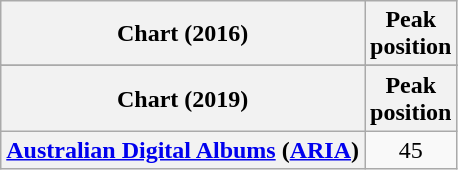<table class="wikitable sortable plainrowheaders" style="text-align:center">
<tr>
<th scope="col">Chart (2016)</th>
<th scope="col">Peak<br>position</th>
</tr>
<tr>
</tr>
<tr>
</tr>
<tr>
<th scope="col">Chart (2019)</th>
<th scope="col">Peak<br>position</th>
</tr>
<tr>
<th scope="row"><a href='#'>Australian Digital Albums</a> (<a href='#'>ARIA</a>)</th>
<td>45</td>
</tr>
</table>
